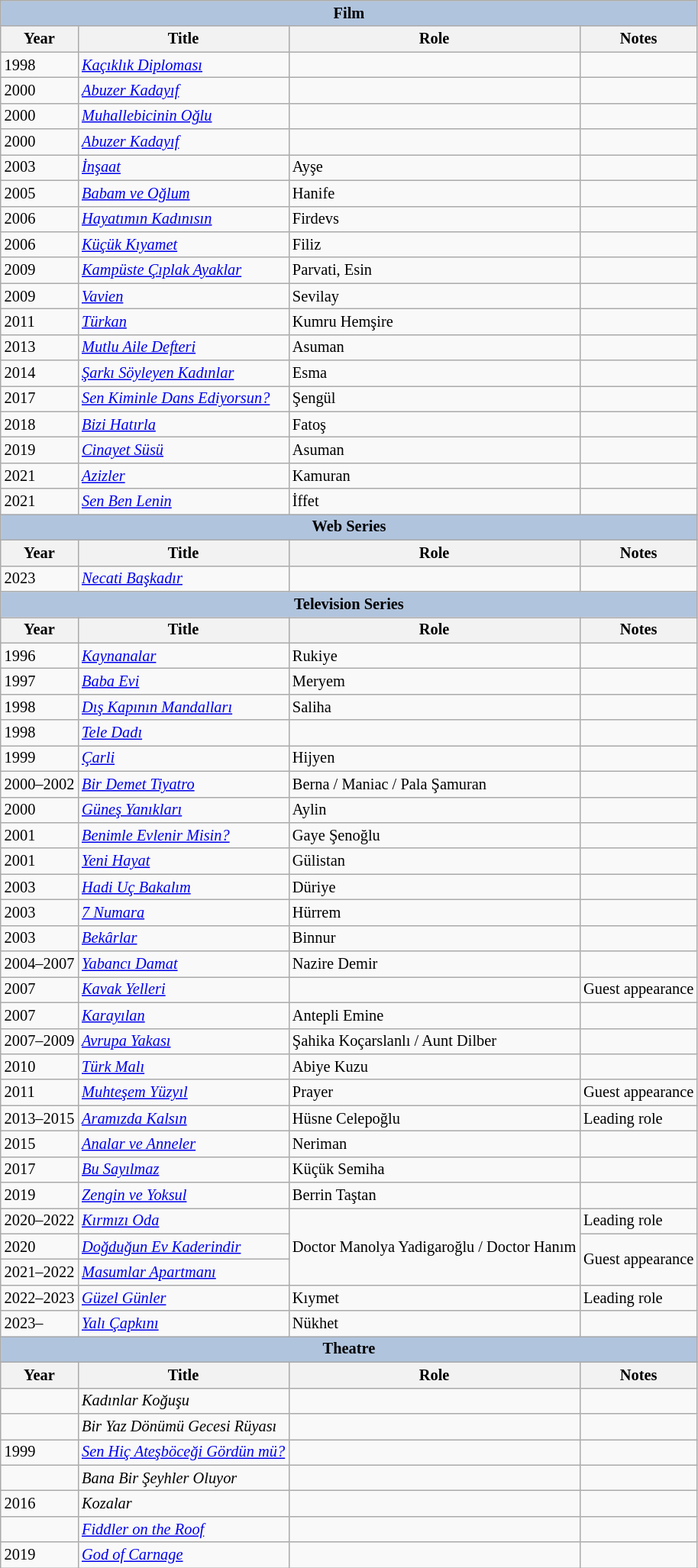<table class="wikitable" style="font-size: 85%;">
<tr>
<th colspan="4" style="background: LightSteelBlue;">Film</th>
</tr>
<tr>
<th>Year</th>
<th>Title</th>
<th>Role</th>
<th>Notes</th>
</tr>
<tr>
<td>1998</td>
<td><em><a href='#'>Kaçıklık Diploması</a></em></td>
<td></td>
<td></td>
</tr>
<tr>
<td>2000</td>
<td><em><a href='#'>Abuzer Kadayıf</a></em></td>
<td></td>
<td></td>
</tr>
<tr>
<td>2000</td>
<td><em><a href='#'>Muhallebicinin Oğlu</a></em></td>
<td></td>
<td></td>
</tr>
<tr>
<td>2000</td>
<td><em><a href='#'>Abuzer Kadayıf</a></em></td>
<td></td>
<td></td>
</tr>
<tr>
<td>2003</td>
<td><em><a href='#'>İnşaat</a></em></td>
<td>Ayşe</td>
<td></td>
</tr>
<tr>
<td>2005</td>
<td><em><a href='#'>Babam ve Oğlum</a></em></td>
<td>Hanife</td>
<td></td>
</tr>
<tr>
<td>2006</td>
<td><em><a href='#'>Hayatımın Kadınısın</a></em></td>
<td>Firdevs</td>
<td></td>
</tr>
<tr>
<td>2006</td>
<td><em><a href='#'>Küçük Kıyamet</a></em></td>
<td>Filiz</td>
<td></td>
</tr>
<tr>
<td>2009</td>
<td><em><a href='#'>Kampüste Çıplak Ayaklar</a></em></td>
<td>Parvati, Esin</td>
<td></td>
</tr>
<tr>
<td>2009</td>
<td><em><a href='#'>Vavien</a></em></td>
<td>Sevilay</td>
<td></td>
</tr>
<tr>
<td>2011</td>
<td><em><a href='#'>Türkan</a></em></td>
<td>Kumru Hemşire</td>
<td></td>
</tr>
<tr>
<td>2013</td>
<td><em><a href='#'>Mutlu Aile Defteri</a></em></td>
<td>Asuman</td>
<td></td>
</tr>
<tr>
<td>2014</td>
<td><em><a href='#'>Şarkı Söyleyen Kadınlar</a></em></td>
<td>Esma</td>
<td></td>
</tr>
<tr>
<td>2017</td>
<td><em><a href='#'>Sen Kiminle Dans Ediyorsun?</a></em></td>
<td>Şengül</td>
<td></td>
</tr>
<tr>
<td>2018</td>
<td><em><a href='#'>Bizi Hatırla</a></em></td>
<td>Fatoş</td>
<td></td>
</tr>
<tr>
<td>2019</td>
<td><em><a href='#'>Cinayet Süsü</a></em></td>
<td>Asuman</td>
<td></td>
</tr>
<tr>
<td>2021</td>
<td><a href='#'><em>Azizler</em></a></td>
<td>Kamuran</td>
<td></td>
</tr>
<tr>
<td>2021</td>
<td><em><a href='#'>Sen Ben Lenin</a></em></td>
<td>İffet</td>
<td></td>
</tr>
<tr>
<th colspan="4" style="background: LightSteelBlue;">Web Series</th>
</tr>
<tr>
<th>Year</th>
<th>Title</th>
<th>Role</th>
<th>Notes</th>
</tr>
<tr>
<td>2023</td>
<td><em><a href='#'>Necati Başkadır</a></em></td>
<td></td>
<td></td>
</tr>
<tr>
<th colspan="4" style="background: LightSteelBlue;">Television Series</th>
</tr>
<tr>
<th>Year</th>
<th>Title</th>
<th>Role</th>
<th>Notes</th>
</tr>
<tr>
<td>1996</td>
<td><em><a href='#'>Kaynanalar</a></em></td>
<td>Rukiye</td>
<td></td>
</tr>
<tr>
<td>1997</td>
<td><em><a href='#'>Baba Evi</a></em></td>
<td>Meryem</td>
<td></td>
</tr>
<tr>
<td>1998</td>
<td><em><a href='#'>Dış Kapının Mandalları</a></em></td>
<td>Saliha</td>
<td></td>
</tr>
<tr>
<td>1998</td>
<td><em><a href='#'>Tele Dadı</a></em></td>
<td></td>
<td></td>
</tr>
<tr>
<td>1999</td>
<td><em><a href='#'>Çarli</a></em></td>
<td>Hijyen</td>
<td></td>
</tr>
<tr>
<td>2000–2002</td>
<td><em><a href='#'>Bir Demet Tiyatro</a></em></td>
<td>Berna / Maniac / Pala Şamuran</td>
<td></td>
</tr>
<tr>
<td>2000</td>
<td><em><a href='#'>Güneş Yanıkları</a></em></td>
<td>Aylin</td>
<td></td>
</tr>
<tr>
<td>2001</td>
<td><em><a href='#'>Benimle Evlenir Misin?</a></em></td>
<td>Gaye Şenoğlu</td>
<td></td>
</tr>
<tr>
<td>2001</td>
<td><a href='#'><em>Yeni Hayat</em></a></td>
<td>Gülistan</td>
<td></td>
</tr>
<tr>
<td>2003</td>
<td><em><a href='#'>Hadi Uç Bakalım</a></em></td>
<td>Düriye</td>
<td></td>
</tr>
<tr>
<td>2003</td>
<td><em><a href='#'>7 Numara</a></em></td>
<td>Hürrem</td>
<td></td>
</tr>
<tr>
<td>2003</td>
<td><em><a href='#'>Bekârlar</a></em></td>
<td>Binnur</td>
<td></td>
</tr>
<tr>
<td>2004–2007</td>
<td><em><a href='#'>Yabancı Damat</a></em></td>
<td>Nazire Demir</td>
<td></td>
</tr>
<tr>
<td>2007</td>
<td><em><a href='#'>Kavak Yelleri</a></em></td>
<td></td>
<td>Guest appearance</td>
</tr>
<tr>
<td>2007</td>
<td><a href='#'><em>Karayılan</em></a></td>
<td>Antepli Emine</td>
<td></td>
</tr>
<tr>
<td>2007–2009</td>
<td><em><a href='#'>Avrupa Yakası</a></em></td>
<td>Şahika Koçarslanlı / Aunt Dilber</td>
<td></td>
</tr>
<tr>
<td>2010</td>
<td><a href='#'><em>Türk Malı</em></a></td>
<td>Abiye Kuzu</td>
<td></td>
</tr>
<tr>
<td>2011</td>
<td><em><a href='#'>Muhteşem Yüzyıl</a></em></td>
<td>Prayer</td>
<td>Guest appearance</td>
</tr>
<tr>
<td>2013–2015</td>
<td><em><a href='#'>Aramızda Kalsın</a></em></td>
<td>Hüsne Celepoğlu</td>
<td>Leading role</td>
</tr>
<tr>
<td>2015</td>
<td><em><a href='#'>Analar ve Anneler</a></em></td>
<td>Neriman</td>
<td></td>
</tr>
<tr>
<td>2017</td>
<td><em><a href='#'>Bu Sayılmaz</a></em></td>
<td>Küçük Semiha</td>
<td></td>
</tr>
<tr>
<td>2019</td>
<td><em><a href='#'>Zengin ve Yoksul</a></em></td>
<td>Berrin Taştan</td>
<td></td>
</tr>
<tr>
<td>2020–2022</td>
<td><em><a href='#'>Kırmızı Oda</a></em></td>
<td rowspan="3">Doctor Manolya Yadigaroğlu / Doctor Hanım</td>
<td>Leading role</td>
</tr>
<tr>
<td>2020</td>
<td><em><a href='#'>Doğduğun Ev Kaderindir</a></em></td>
<td rowspan="2">Guest appearance</td>
</tr>
<tr>
<td>2021–2022</td>
<td><em><a href='#'>Masumlar Apartmanı</a></em></td>
</tr>
<tr>
<td>2022–2023</td>
<td><em><a href='#'>Güzel Günler</a></em></td>
<td>Kıymet</td>
<td>Leading role</td>
</tr>
<tr>
<td>2023–</td>
<td><em><a href='#'>Yalı Çapkını</a></em></td>
<td>Nükhet</td>
<td></td>
</tr>
<tr>
<th colspan="4" style="background: LightSteelBlue;">Theatre</th>
</tr>
<tr>
<th>Year</th>
<th>Title</th>
<th>Role</th>
<th>Notes</th>
</tr>
<tr>
<td></td>
<td><em>Kadınlar Koğuşu</em></td>
<td></td>
<td></td>
</tr>
<tr>
<td></td>
<td><em>Bir Yaz Dönümü Gecesi Rüyası</em></td>
<td></td>
<td></td>
</tr>
<tr>
<td>1999</td>
<td><em><a href='#'>Sen Hiç Ateşböceği Gördün mü?</a></em></td>
<td></td>
<td></td>
</tr>
<tr>
<td></td>
<td><em>Bana Bir Şeyhler Oluyor</em></td>
<td></td>
<td></td>
</tr>
<tr>
<td>2016</td>
<td><em>Kozalar</em></td>
<td></td>
<td></td>
</tr>
<tr>
<td></td>
<td><em><a href='#'>Fiddler on the Roof</a></em></td>
<td></td>
<td></td>
</tr>
<tr>
<td>2019</td>
<td><em><a href='#'>God of Carnage</a></em></td>
<td></td>
<td></td>
</tr>
</table>
